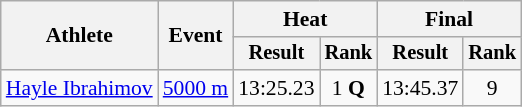<table class="wikitable" style="font-size:90%">
<tr>
<th rowspan="2">Athlete</th>
<th rowspan="2">Event</th>
<th colspan="2">Heat</th>
<th colspan="2">Final</th>
</tr>
<tr style="font-size:95%">
<th>Result</th>
<th>Rank</th>
<th>Result</th>
<th>Rank</th>
</tr>
<tr align=center>
<td align=left><a href='#'>Hayle Ibrahimov</a></td>
<td align=left><a href='#'>5000 m</a></td>
<td>13:25.23</td>
<td>1 <strong>Q</strong></td>
<td>13:45.37</td>
<td>9</td>
</tr>
</table>
